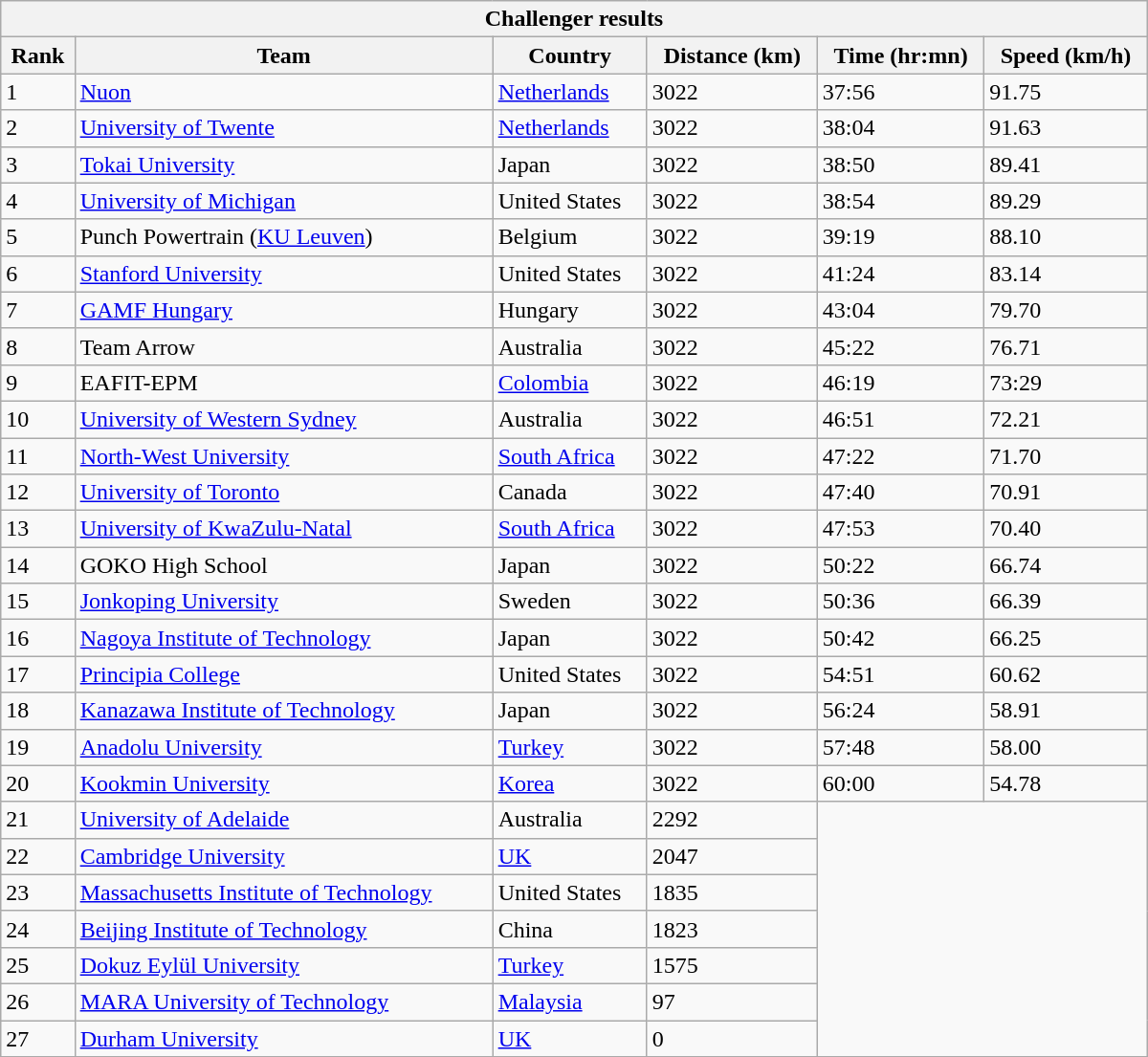<table class="wikitable collapsible collapsed" style="min-width:50em;">
<tr>
<th colspan=6>Challenger results</th>
</tr>
<tr>
<th>Rank</th>
<th>Team</th>
<th>Country</th>
<th>Distance (km)</th>
<th>Time (hr:mn)</th>
<th>Speed (km/h)</th>
</tr>
<tr>
<td>1</td>
<td><a href='#'>Nuon</a></td>
<td><a href='#'>Netherlands</a></td>
<td>3022</td>
<td>37:56</td>
<td>91.75</td>
</tr>
<tr>
<td>2</td>
<td><a href='#'>University of Twente</a></td>
<td><a href='#'>Netherlands</a></td>
<td>3022</td>
<td>38:04</td>
<td>91.63</td>
</tr>
<tr>
<td>3</td>
<td><a href='#'>Tokai University</a></td>
<td>Japan</td>
<td>3022</td>
<td>38:50</td>
<td>89.41</td>
</tr>
<tr>
<td>4</td>
<td><a href='#'>University of Michigan</a></td>
<td>United States</td>
<td>3022</td>
<td>38:54</td>
<td>89.29</td>
</tr>
<tr>
<td>5</td>
<td>Punch Powertrain (<a href='#'>KU Leuven</a>)</td>
<td>Belgium</td>
<td>3022</td>
<td>39:19</td>
<td>88.10</td>
</tr>
<tr>
<td>6</td>
<td><a href='#'>Stanford University</a></td>
<td>United States</td>
<td>3022</td>
<td>41:24</td>
<td>83.14</td>
</tr>
<tr>
<td>7</td>
<td><a href='#'>GAMF Hungary</a></td>
<td>Hungary</td>
<td>3022</td>
<td>43:04</td>
<td>79.70</td>
</tr>
<tr>
<td>8</td>
<td>Team Arrow</td>
<td>Australia</td>
<td>3022</td>
<td>45:22</td>
<td>76.71</td>
</tr>
<tr>
<td>9</td>
<td>EAFIT-EPM</td>
<td><a href='#'>Colombia</a></td>
<td>3022</td>
<td>46:19</td>
<td>73:29</td>
</tr>
<tr>
<td>10</td>
<td><a href='#'>University of Western Sydney</a></td>
<td>Australia</td>
<td>3022</td>
<td>46:51</td>
<td>72.21</td>
</tr>
<tr>
<td>11</td>
<td><a href='#'>North-West University</a></td>
<td><a href='#'>South Africa</a></td>
<td>3022</td>
<td>47:22</td>
<td>71.70</td>
</tr>
<tr>
<td>12</td>
<td><a href='#'>University of Toronto</a></td>
<td>Canada</td>
<td>3022</td>
<td>47:40</td>
<td>70.91</td>
</tr>
<tr>
<td>13</td>
<td><a href='#'>University of KwaZulu-Natal</a></td>
<td><a href='#'>South Africa</a></td>
<td>3022</td>
<td>47:53</td>
<td>70.40</td>
</tr>
<tr>
<td>14</td>
<td>GOKO High School</td>
<td>Japan</td>
<td>3022</td>
<td>50:22</td>
<td>66.74</td>
</tr>
<tr>
<td>15</td>
<td><a href='#'>Jonkoping University</a></td>
<td>Sweden</td>
<td>3022</td>
<td>50:36</td>
<td>66.39</td>
</tr>
<tr>
<td>16</td>
<td><a href='#'>Nagoya Institute of Technology</a></td>
<td>Japan</td>
<td>3022</td>
<td>50:42</td>
<td>66.25</td>
</tr>
<tr>
<td>17</td>
<td><a href='#'>Principia College</a></td>
<td>United States</td>
<td>3022</td>
<td>54:51</td>
<td>60.62</td>
</tr>
<tr>
<td>18</td>
<td><a href='#'>Kanazawa Institute of Technology</a></td>
<td>Japan</td>
<td>3022</td>
<td>56:24</td>
<td>58.91</td>
</tr>
<tr>
<td>19</td>
<td><a href='#'>Anadolu University</a></td>
<td><a href='#'>Turkey</a></td>
<td>3022</td>
<td>57:48</td>
<td>58.00</td>
</tr>
<tr>
<td>20</td>
<td><a href='#'>Kookmin University</a></td>
<td><a href='#'>Korea</a></td>
<td>3022</td>
<td>60:00</td>
<td>54.78</td>
</tr>
<tr>
<td>21</td>
<td><a href='#'>University of Adelaide</a></td>
<td>Australia</td>
<td>2292</td>
</tr>
<tr>
<td>22</td>
<td><a href='#'>Cambridge University</a></td>
<td><a href='#'>UK</a></td>
<td>2047</td>
</tr>
<tr>
<td>23</td>
<td><a href='#'>Massachusetts Institute of Technology</a></td>
<td>United States</td>
<td>1835</td>
</tr>
<tr>
<td>24</td>
<td><a href='#'>Beijing Institute of Technology</a></td>
<td>China</td>
<td>1823</td>
</tr>
<tr>
<td>25</td>
<td><a href='#'>Dokuz Eylül University</a></td>
<td><a href='#'>Turkey</a></td>
<td>1575</td>
</tr>
<tr>
<td>26</td>
<td><a href='#'>MARA University of Technology</a></td>
<td><a href='#'>Malaysia</a></td>
<td>97</td>
</tr>
<tr>
<td>27</td>
<td><a href='#'>Durham University</a></td>
<td><a href='#'>UK</a></td>
<td>0</td>
</tr>
<tr>
</tr>
</table>
